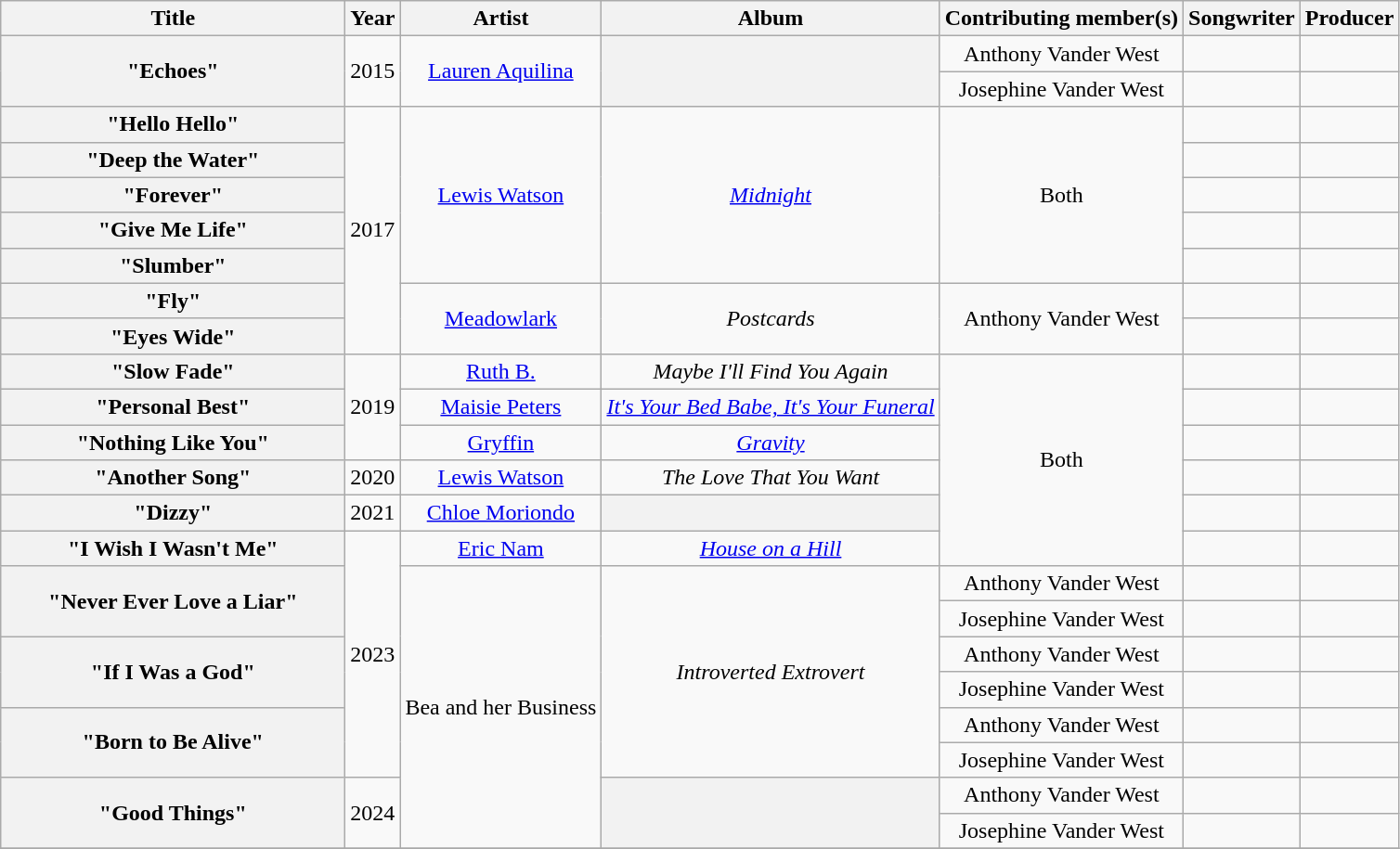<table class="wikitable plainrowheaders" style="text-align:center;">
<tr>
<th scope="col" style="width:15em;">Title</th>
<th scope="col">Year</th>
<th scope="col">Artist</th>
<th scope="col">Album</th>
<th scope="col">Contributing member(s)</th>
<th scope="col">Songwriter</th>
<th scope="col">Producer</th>
</tr>
<tr>
<th rowspan="2" scope="row">"Echoes"</th>
<td rowspan="2">2015</td>
<td rowspan="2"><a href='#'>Lauren Aquilina</a></td>
<th rowspan="2" scope="row"></th>
<td>Anthony Vander West</td>
<td></td>
<td></td>
</tr>
<tr>
<td>Josephine Vander West</td>
<td></td>
<td></td>
</tr>
<tr>
<th scope="row">"Hello Hello"</th>
<td rowspan="7">2017</td>
<td rowspan="5"><a href='#'>Lewis Watson</a></td>
<td rowspan="5"><em><a href='#'>Midnight</a></em></td>
<td rowspan="5">Both</td>
<td></td>
<td></td>
</tr>
<tr>
<th scope="row">"Deep the Water"</th>
<td></td>
<td></td>
</tr>
<tr>
<th scope="row">"Forever"</th>
<td></td>
<td></td>
</tr>
<tr>
<th scope="row">"Give Me Life"</th>
<td></td>
<td></td>
</tr>
<tr>
<th scope="row">"Slumber"</th>
<td></td>
<td></td>
</tr>
<tr>
<th scope="row">"Fly"</th>
<td rowspan="2"><a href='#'>Meadowlark</a></td>
<td rowspan="2"><em>Postcards</em></td>
<td rowspan="2">Anthony Vander West</td>
<td></td>
<td></td>
</tr>
<tr>
<th scope="row">"Eyes Wide"</th>
<td></td>
<td></td>
</tr>
<tr>
<th scope="row">"Slow Fade"</th>
<td rowspan="3">2019</td>
<td><a href='#'>Ruth B.</a></td>
<td><em>Maybe I'll Find You Again</em></td>
<td rowspan="6">Both</td>
<td></td>
<td></td>
</tr>
<tr>
<th scope="row">"Personal Best"</th>
<td><a href='#'>Maisie Peters</a></td>
<td><em><a href='#'>It's Your Bed Babe, It's Your Funeral</a></em></td>
<td></td>
<td></td>
</tr>
<tr>
<th scope="row">"Nothing Like You"<br></th>
<td><a href='#'>Gryffin</a></td>
<td><em><a href='#'>Gravity</a></em></td>
<td></td>
<td></td>
</tr>
<tr>
<th scope="row">"Another Song"</th>
<td>2020</td>
<td><a href='#'>Lewis Watson</a></td>
<td><em>The Love That You Want</em></td>
<td></td>
<td></td>
</tr>
<tr>
<th scope="row">"Dizzy"<br></th>
<td>2021</td>
<td><a href='#'>Chloe Moriondo</a></td>
<th scope="row"></th>
<td></td>
<td></td>
</tr>
<tr>
<th scope="row">"I Wish I Wasn't Me"</th>
<td rowspan="7">2023</td>
<td><a href='#'>Eric Nam</a></td>
<td><em><a href='#'>House on a Hill</a></em></td>
<td></td>
<td></td>
</tr>
<tr>
<th scope="row" rowspan="2">"Never Ever Love a Liar"</th>
<td rowspan="8">Bea and her Business</td>
<td rowspan="6"><em>Introverted Extrovert</em></td>
<td>Anthony Vander West</td>
<td></td>
<td></td>
</tr>
<tr>
<td>Josephine Vander West</td>
<td></td>
<td></td>
</tr>
<tr>
<th scope="row" rowspan="2">"If I Was a God"</th>
<td>Anthony Vander West</td>
<td></td>
<td></td>
</tr>
<tr>
<td>Josephine Vander West</td>
<td></td>
<td></td>
</tr>
<tr>
<th scope="row" rowspan="2">"Born to Be Alive"</th>
<td>Anthony Vander West</td>
<td></td>
<td></td>
</tr>
<tr>
<td>Josephine Vander West</td>
<td></td>
<td></td>
</tr>
<tr>
<th scope="row" rowspan="2">"Good Things"</th>
<td rowspan="2">2024</td>
<th rowspan="2" scope="row"></th>
<td>Anthony Vander West</td>
<td></td>
<td></td>
</tr>
<tr>
<td>Josephine Vander West</td>
<td></td>
<td></td>
</tr>
<tr>
</tr>
</table>
